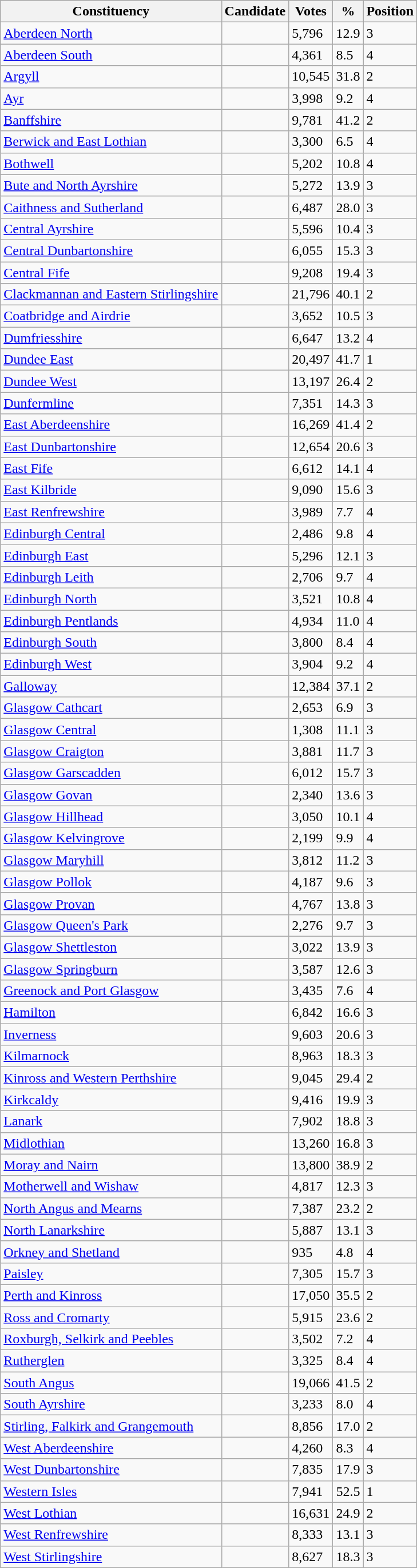<table class="wikitable sortable">
<tr>
<th>Constituency</th>
<th>Candidate</th>
<th>Votes</th>
<th>%</th>
<th>Position</th>
</tr>
<tr>
<td><a href='#'>Aberdeen North</a></td>
<td></td>
<td>5,796</td>
<td>12.9</td>
<td>3</td>
</tr>
<tr>
<td><a href='#'>Aberdeen South</a></td>
<td></td>
<td>4,361</td>
<td>8.5</td>
<td>4</td>
</tr>
<tr>
<td><a href='#'>Argyll</a></td>
<td></td>
<td>10,545</td>
<td>31.8</td>
<td>2</td>
</tr>
<tr>
<td><a href='#'>Ayr</a></td>
<td></td>
<td>3,998</td>
<td>9.2</td>
<td>4</td>
</tr>
<tr>
<td><a href='#'>Banffshire</a></td>
<td></td>
<td>9,781</td>
<td>41.2</td>
<td>2</td>
</tr>
<tr>
<td><a href='#'>Berwick and East Lothian</a></td>
<td></td>
<td>3,300</td>
<td>6.5</td>
<td>4</td>
</tr>
<tr>
<td><a href='#'>Bothwell</a></td>
<td></td>
<td>5,202</td>
<td>10.8</td>
<td>4</td>
</tr>
<tr>
<td><a href='#'>Bute and North Ayrshire</a></td>
<td></td>
<td>5,272</td>
<td>13.9</td>
<td>3</td>
</tr>
<tr>
<td><a href='#'>Caithness and Sutherland</a></td>
<td></td>
<td>6,487</td>
<td>28.0</td>
<td>3</td>
</tr>
<tr>
<td><a href='#'>Central Ayrshire</a></td>
<td></td>
<td>5,596</td>
<td>10.4</td>
<td>3</td>
</tr>
<tr>
<td><a href='#'>Central Dunbartonshire</a></td>
<td></td>
<td>6,055</td>
<td>15.3</td>
<td>3</td>
</tr>
<tr>
<td><a href='#'>Central Fife</a></td>
<td></td>
<td>9,208</td>
<td>19.4</td>
<td>3</td>
</tr>
<tr>
<td><a href='#'>Clackmannan and Eastern Stirlingshire</a></td>
<td></td>
<td>21,796</td>
<td>40.1</td>
<td>2</td>
</tr>
<tr>
<td><a href='#'>Coatbridge and Airdrie</a></td>
<td></td>
<td>3,652</td>
<td>10.5</td>
<td>3</td>
</tr>
<tr>
<td><a href='#'>Dumfriesshire</a></td>
<td></td>
<td>6,647</td>
<td>13.2</td>
<td>4</td>
</tr>
<tr>
<td><a href='#'>Dundee East</a></td>
<td></td>
<td>20,497</td>
<td>41.7</td>
<td>1</td>
</tr>
<tr>
<td><a href='#'>Dundee West</a></td>
<td></td>
<td>13,197</td>
<td>26.4</td>
<td>2</td>
</tr>
<tr>
<td><a href='#'>Dunfermline</a></td>
<td></td>
<td>7,351</td>
<td>14.3</td>
<td>3</td>
</tr>
<tr>
<td><a href='#'>East Aberdeenshire</a></td>
<td></td>
<td>16,269</td>
<td>41.4</td>
<td>2</td>
</tr>
<tr>
<td><a href='#'>East Dunbartonshire</a></td>
<td></td>
<td>12,654</td>
<td>20.6</td>
<td>3</td>
</tr>
<tr>
<td><a href='#'>East Fife</a></td>
<td></td>
<td>6,612</td>
<td>14.1</td>
<td>4</td>
</tr>
<tr>
<td><a href='#'>East Kilbride</a></td>
<td></td>
<td>9,090</td>
<td>15.6</td>
<td>3</td>
</tr>
<tr>
<td><a href='#'>East Renfrewshire</a></td>
<td></td>
<td>3,989</td>
<td>7.7</td>
<td>4</td>
</tr>
<tr>
<td><a href='#'>Edinburgh Central</a></td>
<td></td>
<td>2,486</td>
<td>9.8</td>
<td>4</td>
</tr>
<tr>
<td><a href='#'>Edinburgh East</a></td>
<td></td>
<td>5,296</td>
<td>12.1</td>
<td>3</td>
</tr>
<tr>
<td><a href='#'>Edinburgh Leith</a></td>
<td></td>
<td>2,706</td>
<td>9.7</td>
<td>4</td>
</tr>
<tr>
<td><a href='#'>Edinburgh North</a></td>
<td></td>
<td>3,521</td>
<td>10.8</td>
<td>4</td>
</tr>
<tr>
<td><a href='#'>Edinburgh Pentlands</a></td>
<td></td>
<td>4,934</td>
<td>11.0</td>
<td>4</td>
</tr>
<tr>
<td><a href='#'>Edinburgh South</a></td>
<td></td>
<td>3,800</td>
<td>8.4</td>
<td>4</td>
</tr>
<tr>
<td><a href='#'>Edinburgh West</a></td>
<td></td>
<td>3,904</td>
<td>9.2</td>
<td>4</td>
</tr>
<tr>
<td><a href='#'>Galloway</a></td>
<td></td>
<td>12,384</td>
<td>37.1</td>
<td>2</td>
</tr>
<tr>
<td><a href='#'>Glasgow Cathcart</a></td>
<td></td>
<td>2,653</td>
<td>6.9</td>
<td>3</td>
</tr>
<tr>
<td><a href='#'>Glasgow Central</a></td>
<td></td>
<td>1,308</td>
<td>11.1</td>
<td>3</td>
</tr>
<tr>
<td><a href='#'>Glasgow Craigton</a></td>
<td></td>
<td>3,881</td>
<td>11.7</td>
<td>3</td>
</tr>
<tr>
<td><a href='#'>Glasgow Garscadden</a></td>
<td></td>
<td>6,012</td>
<td>15.7</td>
<td>3</td>
</tr>
<tr>
<td><a href='#'>Glasgow Govan</a></td>
<td></td>
<td>2,340</td>
<td>13.6</td>
<td>3</td>
</tr>
<tr>
<td><a href='#'>Glasgow Hillhead</a></td>
<td></td>
<td>3,050</td>
<td>10.1</td>
<td>4</td>
</tr>
<tr>
<td><a href='#'>Glasgow Kelvingrove</a></td>
<td></td>
<td>2,199</td>
<td>9.9</td>
<td>4</td>
</tr>
<tr>
<td><a href='#'>Glasgow Maryhill</a></td>
<td></td>
<td>3,812</td>
<td>11.2</td>
<td>3</td>
</tr>
<tr>
<td><a href='#'>Glasgow Pollok</a></td>
<td></td>
<td>4,187</td>
<td>9.6</td>
<td>3</td>
</tr>
<tr>
<td><a href='#'>Glasgow Provan</a></td>
<td></td>
<td>4,767</td>
<td>13.8</td>
<td>3</td>
</tr>
<tr>
<td><a href='#'>Glasgow Queen's Park</a></td>
<td></td>
<td>2,276</td>
<td>9.7</td>
<td>3</td>
</tr>
<tr>
<td><a href='#'>Glasgow Shettleston</a></td>
<td></td>
<td>3,022</td>
<td>13.9</td>
<td>3</td>
</tr>
<tr>
<td><a href='#'>Glasgow Springburn</a></td>
<td></td>
<td>3,587</td>
<td>12.6</td>
<td>3</td>
</tr>
<tr>
<td><a href='#'>Greenock and Port Glasgow</a></td>
<td></td>
<td>3,435</td>
<td>7.6</td>
<td>4</td>
</tr>
<tr>
<td><a href='#'>Hamilton</a></td>
<td></td>
<td>6,842</td>
<td>16.6</td>
<td>3</td>
</tr>
<tr>
<td><a href='#'>Inverness</a></td>
<td></td>
<td>9,603</td>
<td>20.6</td>
<td>3</td>
</tr>
<tr>
<td><a href='#'>Kilmarnock</a></td>
<td></td>
<td>8,963</td>
<td>18.3</td>
<td>3</td>
</tr>
<tr>
<td><a href='#'>Kinross and Western Perthshire</a></td>
<td></td>
<td>9,045</td>
<td>29.4</td>
<td>2</td>
</tr>
<tr>
<td><a href='#'>Kirkcaldy</a></td>
<td></td>
<td>9,416</td>
<td>19.9</td>
<td>3</td>
</tr>
<tr>
<td><a href='#'>Lanark</a></td>
<td></td>
<td>7,902</td>
<td>18.8</td>
<td>3</td>
</tr>
<tr>
<td><a href='#'>Midlothian</a></td>
<td></td>
<td>13,260</td>
<td>16.8</td>
<td>3</td>
</tr>
<tr>
<td><a href='#'>Moray and Nairn</a></td>
<td></td>
<td>13,800</td>
<td>38.9</td>
<td>2</td>
</tr>
<tr>
<td><a href='#'>Motherwell and Wishaw</a></td>
<td></td>
<td>4,817</td>
<td>12.3</td>
<td>3</td>
</tr>
<tr>
<td><a href='#'>North Angus and Mearns</a></td>
<td></td>
<td>7,387</td>
<td>23.2</td>
<td>2</td>
</tr>
<tr>
<td><a href='#'>North Lanarkshire</a></td>
<td></td>
<td>5,887</td>
<td>13.1</td>
<td>3</td>
</tr>
<tr>
<td><a href='#'>Orkney and Shetland</a></td>
<td></td>
<td>935</td>
<td>4.8</td>
<td>4</td>
</tr>
<tr>
<td><a href='#'>Paisley</a></td>
<td></td>
<td>7,305</td>
<td>15.7</td>
<td>3</td>
</tr>
<tr>
<td><a href='#'>Perth and Kinross</a></td>
<td></td>
<td>17,050</td>
<td>35.5</td>
<td>2</td>
</tr>
<tr>
<td><a href='#'>Ross and Cromarty</a></td>
<td></td>
<td>5,915</td>
<td>23.6</td>
<td>2</td>
</tr>
<tr>
<td><a href='#'>Roxburgh, Selkirk and Peebles</a></td>
<td></td>
<td>3,502</td>
<td>7.2</td>
<td>4</td>
</tr>
<tr>
<td><a href='#'>Rutherglen</a></td>
<td></td>
<td>3,325</td>
<td>8.4</td>
<td>4</td>
</tr>
<tr>
<td><a href='#'>South Angus</a></td>
<td></td>
<td>19,066</td>
<td>41.5</td>
<td>2</td>
</tr>
<tr>
<td><a href='#'>South Ayrshire</a></td>
<td></td>
<td>3,233</td>
<td>8.0</td>
<td>4</td>
</tr>
<tr>
<td><a href='#'>Stirling, Falkirk and Grangemouth</a></td>
<td></td>
<td>8,856</td>
<td>17.0</td>
<td>2</td>
</tr>
<tr>
<td><a href='#'>West Aberdeenshire</a></td>
<td></td>
<td>4,260</td>
<td>8.3</td>
<td>4</td>
</tr>
<tr>
<td><a href='#'>West Dunbartonshire</a></td>
<td></td>
<td>7,835</td>
<td>17.9</td>
<td>3</td>
</tr>
<tr>
<td><a href='#'>Western Isles</a></td>
<td></td>
<td>7,941</td>
<td>52.5</td>
<td>1</td>
</tr>
<tr>
<td><a href='#'>West Lothian</a></td>
<td></td>
<td>16,631</td>
<td>24.9</td>
<td>2</td>
</tr>
<tr>
<td><a href='#'>West Renfrewshire</a></td>
<td></td>
<td>8,333</td>
<td>13.1</td>
<td>3</td>
</tr>
<tr>
<td><a href='#'>West Stirlingshire</a></td>
<td></td>
<td>8,627</td>
<td>18.3</td>
<td>3</td>
</tr>
</table>
